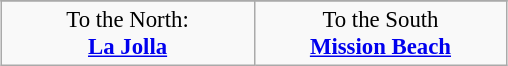<table class="wikitable" style="margin: 0.5em auto; clear: both; font-size:95%;">
<tr style="text-align: center;">
</tr>
<tr style="text-align: center;">
<td width="30%" align="center" rowspan="1">To the North:<br><strong><a href='#'>La Jolla</a></strong><br></td>
<td width="30%" align="center" rowspan="1">To the South<br><strong><a href='#'>Mission Beach</a></strong></td>
</tr>
</table>
